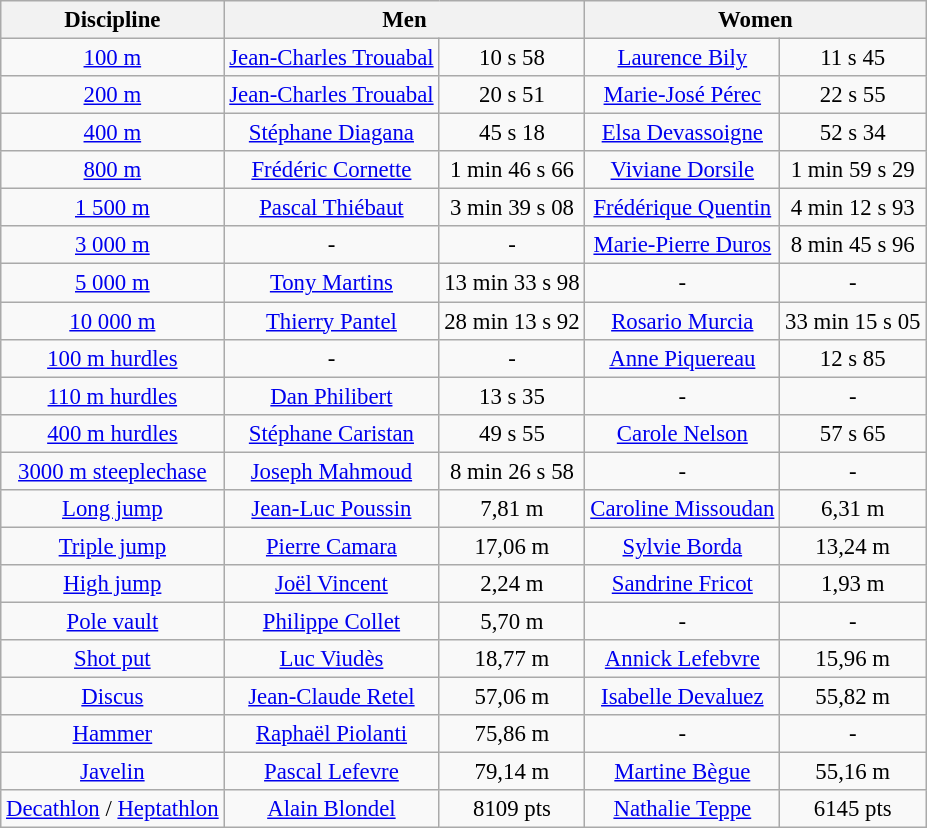<table class="wikitable" style="text-align: center; font-size: 95%; border: gray solid 1px; border-collapse: collapse;">
<tr>
<th>Discipline</th>
<th colspan=2>Men</th>
<th colspan=2>Women</th>
</tr>
<tr align=center>
<td><a href='#'>100 m</a></td>
<td><a href='#'>Jean-Charles Trouabal</a></td>
<td>10 s 58</td>
<td><a href='#'>Laurence Bily</a></td>
<td>11 s 45</td>
</tr>
<tr align=center>
<td><a href='#'>200 m</a></td>
<td><a href='#'>Jean-Charles Trouabal</a></td>
<td>20 s 51</td>
<td><a href='#'>Marie-José Pérec</a></td>
<td>22 s 55</td>
</tr>
<tr align=center>
<td><a href='#'>400 m</a></td>
<td><a href='#'>Stéphane Diagana</a></td>
<td>45 s 18</td>
<td><a href='#'>Elsa Devassoigne</a></td>
<td>52 s 34</td>
</tr>
<tr align=center>
<td><a href='#'>800 m</a></td>
<td><a href='#'>Frédéric Cornette</a></td>
<td>1 min 46 s 66</td>
<td><a href='#'>Viviane Dorsile</a></td>
<td>1 min 59 s 29</td>
</tr>
<tr align=center>
<td><a href='#'>1 500 m</a></td>
<td><a href='#'>Pascal Thiébaut</a></td>
<td>3 min 39 s 08</td>
<td><a href='#'>Frédérique Quentin</a></td>
<td>4 min 12 s 93</td>
</tr>
<tr align=center>
<td><a href='#'>3 000 m</a></td>
<td align=center>-</td>
<td align=center>-</td>
<td><a href='#'>Marie-Pierre Duros</a></td>
<td>8 min 45 s 96</td>
</tr>
<tr align=center>
<td><a href='#'>5 000 m</a></td>
<td><a href='#'>Tony Martins</a></td>
<td>13 min 33 s 98</td>
<td align=center>-</td>
<td align=center>-</td>
</tr>
<tr align=center>
<td><a href='#'>10 000 m</a></td>
<td><a href='#'>Thierry Pantel</a></td>
<td>28 min 13 s 92</td>
<td><a href='#'>Rosario Murcia</a></td>
<td>33 min 15 s 05</td>
</tr>
<tr align=center>
<td><a href='#'>100 m hurdles</a></td>
<td align=center>-</td>
<td align=center>-</td>
<td><a href='#'>Anne Piquereau</a></td>
<td>12 s 85</td>
</tr>
<tr align=center>
<td><a href='#'>110 m hurdles</a></td>
<td><a href='#'>Dan Philibert</a></td>
<td>13 s 35</td>
<td align=center>-</td>
<td align=center>-</td>
</tr>
<tr align=center>
<td><a href='#'>400 m hurdles</a></td>
<td><a href='#'>Stéphane Caristan</a></td>
<td>49 s 55</td>
<td><a href='#'>Carole Nelson</a></td>
<td>57 s 65</td>
</tr>
<tr align=center>
<td><a href='#'>3000 m steeplechase</a></td>
<td><a href='#'>Joseph Mahmoud</a></td>
<td>8 min 26 s 58</td>
<td align=center>-</td>
<td align=center>-</td>
</tr>
<tr align=center>
<td><a href='#'>Long jump</a></td>
<td><a href='#'>Jean-Luc Poussin</a></td>
<td>7,81 m</td>
<td><a href='#'>Caroline Missoudan</a></td>
<td>6,31 m</td>
</tr>
<tr align=center>
<td><a href='#'>Triple jump</a></td>
<td><a href='#'>Pierre Camara</a></td>
<td>17,06 m</td>
<td><a href='#'>Sylvie Borda</a></td>
<td>13,24 m</td>
</tr>
<tr align=center>
<td><a href='#'>High jump</a></td>
<td><a href='#'>Joël Vincent</a></td>
<td>2,24 m</td>
<td><a href='#'>Sandrine Fricot</a></td>
<td>1,93 m</td>
</tr>
<tr align=center>
<td><a href='#'>Pole vault</a></td>
<td><a href='#'>Philippe Collet</a></td>
<td>5,70 m</td>
<td align=center>-</td>
<td align=center>-</td>
</tr>
<tr align=center>
<td><a href='#'>Shot put</a></td>
<td><a href='#'>Luc Viudès</a></td>
<td>18,77 m</td>
<td><a href='#'>Annick Lefebvre</a></td>
<td>15,96 m</td>
</tr>
<tr align=center>
<td><a href='#'>Discus</a></td>
<td><a href='#'>Jean-Claude Retel</a></td>
<td>57,06 m</td>
<td><a href='#'>Isabelle Devaluez</a></td>
<td>55,82 m</td>
</tr>
<tr align=center>
<td><a href='#'>Hammer</a></td>
<td><a href='#'>Raphaël Piolanti</a></td>
<td>75,86 m</td>
<td align=center>-</td>
<td align=center>-</td>
</tr>
<tr align=center>
<td><a href='#'>Javelin</a></td>
<td><a href='#'>Pascal Lefevre</a></td>
<td>79,14 m</td>
<td><a href='#'>Martine Bègue</a></td>
<td>55,16 m</td>
</tr>
<tr align=center>
<td><a href='#'>Decathlon</a> / <a href='#'>Heptathlon</a></td>
<td><a href='#'>Alain Blondel</a></td>
<td>8109 pts</td>
<td><a href='#'>Nathalie Teppe</a></td>
<td>6145 pts</td>
</tr>
</table>
